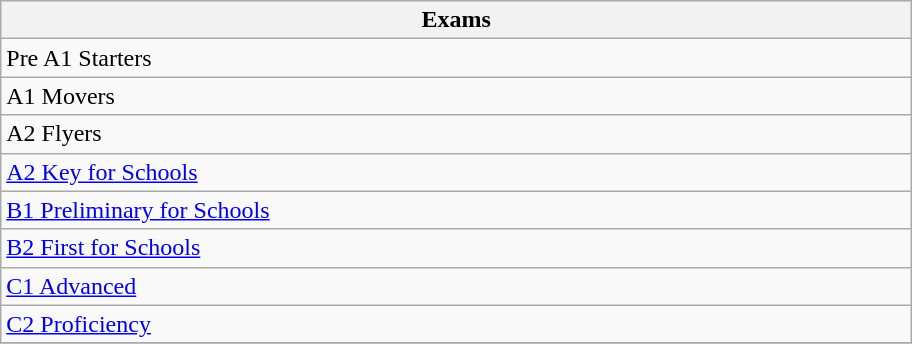<table class="wikitable">
<tr>
<th width="600">Exams</th>
</tr>
<tr>
<td>Pre A1 Starters</td>
</tr>
<tr>
<td>A1 Movers</td>
</tr>
<tr>
<td>A2 Flyers</td>
</tr>
<tr>
<td><a href='#'>A2 Key for Schools</a></td>
</tr>
<tr>
<td><a href='#'>B1 Preliminary for Schools</a></td>
</tr>
<tr>
<td><a href='#'>B2 First for Schools</a></td>
</tr>
<tr>
<td><a href='#'>C1 Advanced</a></td>
</tr>
<tr>
<td><a href='#'>C2 Proficiency</a></td>
</tr>
<tr>
</tr>
</table>
